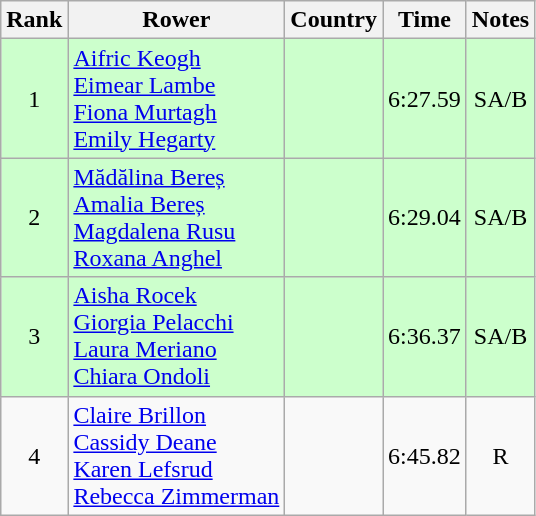<table class="wikitable" style="text-align:center">
<tr>
<th>Rank</th>
<th>Rower</th>
<th>Country</th>
<th>Time</th>
<th>Notes</th>
</tr>
<tr bgcolor=ccffcc>
<td>1</td>
<td align="left"><a href='#'>Aifric Keogh</a><br><a href='#'>Eimear Lambe</a><br><a href='#'>Fiona Murtagh</a><br><a href='#'>Emily Hegarty</a></td>
<td align="left"></td>
<td>6:27.59</td>
<td>SA/B</td>
</tr>
<tr bgcolor=ccffcc>
<td>2</td>
<td align="left"><a href='#'>Mădălina Bereș</a><br><a href='#'>Amalia Bereș</a><br><a href='#'>Magdalena Rusu</a><br><a href='#'>Roxana Anghel</a></td>
<td align="left"></td>
<td>6:29.04</td>
<td>SA/B</td>
</tr>
<tr bgcolor=ccffcc>
<td>3</td>
<td align="left"><a href='#'>Aisha Rocek</a><br><a href='#'>Giorgia Pelacchi</a><br><a href='#'>Laura Meriano</a><br><a href='#'>Chiara Ondoli</a></td>
<td align="left"></td>
<td>6:36.37</td>
<td>SA/B</td>
</tr>
<tr>
<td>4</td>
<td align="left"><a href='#'>Claire Brillon</a><br><a href='#'>Cassidy Deane</a><br><a href='#'>Karen Lefsrud</a><br><a href='#'>Rebecca Zimmerman</a></td>
<td align="left"></td>
<td>6:45.82</td>
<td>R</td>
</tr>
</table>
